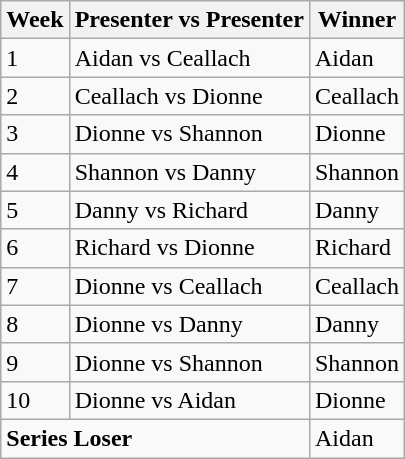<table class="wikitable">
<tr>
<th>Week</th>
<th>Presenter vs Presenter</th>
<th>Winner</th>
</tr>
<tr>
<td>1</td>
<td>Aidan vs Ceallach</td>
<td>Aidan</td>
</tr>
<tr>
<td>2</td>
<td>Ceallach vs Dionne</td>
<td>Ceallach</td>
</tr>
<tr>
<td>3</td>
<td>Dionne vs Shannon</td>
<td>Dionne</td>
</tr>
<tr>
<td>4</td>
<td>Shannon vs Danny</td>
<td>Shannon</td>
</tr>
<tr>
<td>5</td>
<td>Danny vs Richard</td>
<td>Danny</td>
</tr>
<tr>
<td>6</td>
<td>Richard vs Dionne</td>
<td>Richard</td>
</tr>
<tr>
<td>7</td>
<td>Dionne vs Ceallach</td>
<td>Ceallach</td>
</tr>
<tr>
<td>8</td>
<td>Dionne vs Danny</td>
<td>Danny</td>
</tr>
<tr>
<td>9</td>
<td>Dionne vs Shannon</td>
<td>Shannon</td>
</tr>
<tr>
<td>10</td>
<td>Dionne vs Aidan</td>
<td>Dionne</td>
</tr>
<tr>
<td colspan="2"><strong>Series Loser</strong></td>
<td>Aidan</td>
</tr>
</table>
